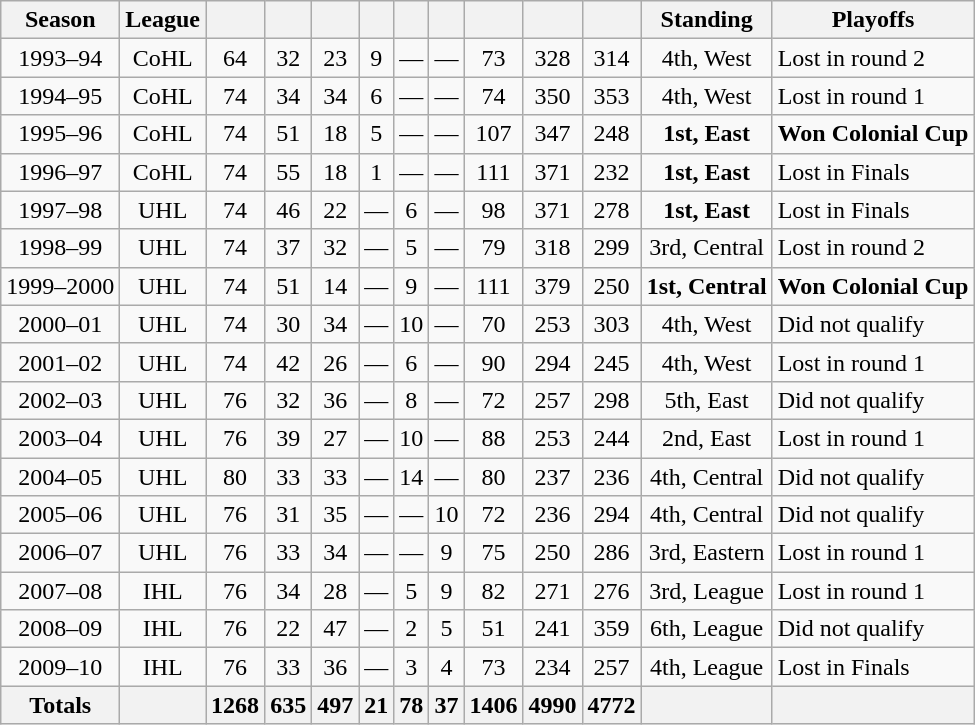<table class="wikitable" style="text-align:center">
<tr>
<th>Season</th>
<th>League</th>
<th></th>
<th></th>
<th></th>
<th></th>
<th></th>
<th></th>
<th></th>
<th></th>
<th></th>
<th>Standing</th>
<th>Playoffs</th>
</tr>
<tr>
<td>1993–94</td>
<td>CoHL</td>
<td>64</td>
<td>32</td>
<td>23</td>
<td>9</td>
<td>—</td>
<td>—</td>
<td>73</td>
<td>328</td>
<td>314</td>
<td>4th, West</td>
<td align=left>Lost in round 2</td>
</tr>
<tr>
<td>1994–95</td>
<td>CoHL</td>
<td>74</td>
<td>34</td>
<td>34</td>
<td>6</td>
<td>—</td>
<td>—</td>
<td>74</td>
<td>350</td>
<td>353</td>
<td>4th, West</td>
<td align=left>Lost in round 1</td>
</tr>
<tr>
<td>1995–96</td>
<td>CoHL</td>
<td>74</td>
<td>51</td>
<td>18</td>
<td>5</td>
<td>—</td>
<td>—</td>
<td>107</td>
<td>347</td>
<td>248</td>
<td><strong>1st, East</strong></td>
<td align=left><strong>Won Colonial Cup</strong></td>
</tr>
<tr>
<td>1996–97</td>
<td>CoHL</td>
<td>74</td>
<td>55</td>
<td>18</td>
<td>1</td>
<td>—</td>
<td>—</td>
<td>111</td>
<td>371</td>
<td>232</td>
<td><strong>1st, East</strong></td>
<td align=left>Lost in Finals</td>
</tr>
<tr>
<td>1997–98</td>
<td>UHL</td>
<td>74</td>
<td>46</td>
<td>22</td>
<td>—</td>
<td>6</td>
<td>—</td>
<td>98</td>
<td>371</td>
<td>278</td>
<td><strong>1st, East</strong></td>
<td align=left>Lost in Finals</td>
</tr>
<tr>
<td>1998–99</td>
<td>UHL</td>
<td>74</td>
<td>37</td>
<td>32</td>
<td>—</td>
<td>5</td>
<td>—</td>
<td>79</td>
<td>318</td>
<td>299</td>
<td>3rd, Central</td>
<td align=left>Lost in round 2</td>
</tr>
<tr>
<td>1999–2000</td>
<td>UHL</td>
<td>74</td>
<td>51</td>
<td>14</td>
<td>—</td>
<td>9</td>
<td>—</td>
<td>111</td>
<td>379</td>
<td>250</td>
<td><strong>1st, Central</strong></td>
<td align=left><strong>Won Colonial Cup</strong></td>
</tr>
<tr>
<td>2000–01</td>
<td>UHL</td>
<td>74</td>
<td>30</td>
<td>34</td>
<td>—</td>
<td>10</td>
<td>—</td>
<td>70</td>
<td>253</td>
<td>303</td>
<td>4th, West</td>
<td align=left>Did not qualify</td>
</tr>
<tr>
<td>2001–02</td>
<td>UHL</td>
<td>74</td>
<td>42</td>
<td>26</td>
<td>—</td>
<td>6</td>
<td>—</td>
<td>90</td>
<td>294</td>
<td>245</td>
<td>4th, West</td>
<td align=left>Lost in round 1</td>
</tr>
<tr>
<td>2002–03</td>
<td>UHL</td>
<td>76</td>
<td>32</td>
<td>36</td>
<td>—</td>
<td>8</td>
<td>—</td>
<td>72</td>
<td>257</td>
<td>298</td>
<td>5th, East</td>
<td align=left>Did not qualify</td>
</tr>
<tr>
<td>2003–04</td>
<td>UHL</td>
<td>76</td>
<td>39</td>
<td>27</td>
<td>—</td>
<td>10</td>
<td>—</td>
<td>88</td>
<td>253</td>
<td>244</td>
<td>2nd, East</td>
<td align=left>Lost in round 1</td>
</tr>
<tr>
<td>2004–05</td>
<td>UHL</td>
<td>80</td>
<td>33</td>
<td>33</td>
<td>—</td>
<td>14</td>
<td>—</td>
<td>80</td>
<td>237</td>
<td>236</td>
<td>4th, Central</td>
<td align=left>Did not qualify</td>
</tr>
<tr>
<td>2005–06</td>
<td>UHL</td>
<td>76</td>
<td>31</td>
<td>35</td>
<td>—</td>
<td>—</td>
<td>10</td>
<td>72</td>
<td>236</td>
<td>294</td>
<td>4th, Central</td>
<td align=left>Did not qualify</td>
</tr>
<tr>
<td>2006–07</td>
<td>UHL</td>
<td>76</td>
<td>33</td>
<td>34</td>
<td>—</td>
<td>—</td>
<td>9</td>
<td>75</td>
<td>250</td>
<td>286</td>
<td>3rd, Eastern</td>
<td align=left>Lost in round 1</td>
</tr>
<tr>
<td>2007–08</td>
<td>IHL</td>
<td>76</td>
<td>34</td>
<td>28</td>
<td>—</td>
<td>5</td>
<td>9</td>
<td>82</td>
<td>271</td>
<td>276</td>
<td>3rd, League</td>
<td align=left>Lost in round 1</td>
</tr>
<tr>
<td>2008–09</td>
<td>IHL</td>
<td>76</td>
<td>22</td>
<td>47</td>
<td>—</td>
<td>2</td>
<td>5</td>
<td>51</td>
<td>241</td>
<td>359</td>
<td>6th, League</td>
<td align=left>Did not qualify</td>
</tr>
<tr>
<td>2009–10</td>
<td>IHL</td>
<td>76</td>
<td>33</td>
<td>36</td>
<td>—</td>
<td>3</td>
<td>4</td>
<td>73</td>
<td>234</td>
<td>257</td>
<td>4th, League</td>
<td align=left>Lost in Finals</td>
</tr>
<tr>
<th>Totals</th>
<th> </th>
<th>1268</th>
<th>635</th>
<th>497</th>
<th>21</th>
<th>78</th>
<th>37</th>
<th>1406</th>
<th>4990</th>
<th>4772</th>
<th> </th>
<th> </th>
</tr>
</table>
